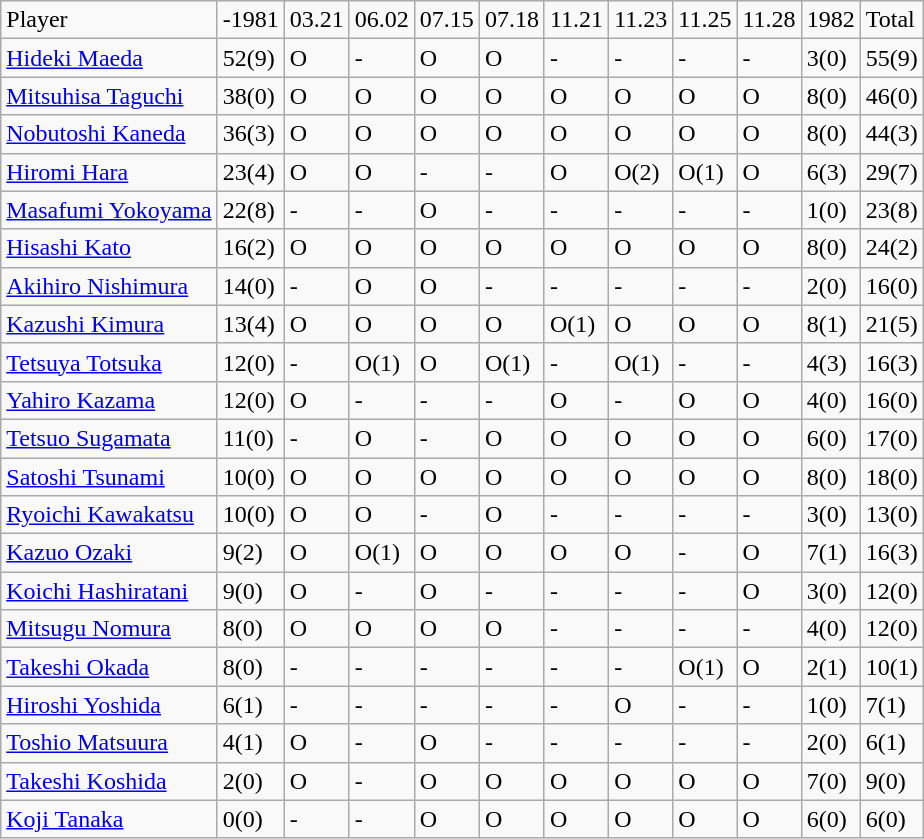<table class="wikitable" style="text-align:left;">
<tr>
<td>Player</td>
<td>-1981</td>
<td>03.21</td>
<td>06.02</td>
<td>07.15</td>
<td>07.18</td>
<td>11.21</td>
<td>11.23</td>
<td>11.25</td>
<td>11.28</td>
<td>1982</td>
<td>Total</td>
</tr>
<tr>
<td><a href='#'>Hideki Maeda</a></td>
<td>52(9)</td>
<td>O</td>
<td>-</td>
<td>O</td>
<td>O</td>
<td>-</td>
<td>-</td>
<td>-</td>
<td>-</td>
<td>3(0)</td>
<td>55(9)</td>
</tr>
<tr>
<td><a href='#'>Mitsuhisa Taguchi</a></td>
<td>38(0)</td>
<td>O</td>
<td>O</td>
<td>O</td>
<td>O</td>
<td>O</td>
<td>O</td>
<td>O</td>
<td>O</td>
<td>8(0)</td>
<td>46(0)</td>
</tr>
<tr>
<td><a href='#'>Nobutoshi Kaneda</a></td>
<td>36(3)</td>
<td>O</td>
<td>O</td>
<td>O</td>
<td>O</td>
<td>O</td>
<td>O</td>
<td>O</td>
<td>O</td>
<td>8(0)</td>
<td>44(3)</td>
</tr>
<tr>
<td><a href='#'>Hiromi Hara</a></td>
<td>23(4)</td>
<td>O</td>
<td>O</td>
<td>-</td>
<td>-</td>
<td>O</td>
<td>O(2)</td>
<td>O(1)</td>
<td>O</td>
<td>6(3)</td>
<td>29(7)</td>
</tr>
<tr>
<td><a href='#'>Masafumi Yokoyama</a></td>
<td>22(8)</td>
<td>-</td>
<td>-</td>
<td>O</td>
<td>-</td>
<td>-</td>
<td>-</td>
<td>-</td>
<td>-</td>
<td>1(0)</td>
<td>23(8)</td>
</tr>
<tr>
<td><a href='#'>Hisashi Kato</a></td>
<td>16(2)</td>
<td>O</td>
<td>O</td>
<td>O</td>
<td>O</td>
<td>O</td>
<td>O</td>
<td>O</td>
<td>O</td>
<td>8(0)</td>
<td>24(2)</td>
</tr>
<tr>
<td><a href='#'>Akihiro Nishimura</a></td>
<td>14(0)</td>
<td>-</td>
<td>O</td>
<td>O</td>
<td>-</td>
<td>-</td>
<td>-</td>
<td>-</td>
<td>-</td>
<td>2(0)</td>
<td>16(0)</td>
</tr>
<tr>
<td><a href='#'>Kazushi Kimura</a></td>
<td>13(4)</td>
<td>O</td>
<td>O</td>
<td>O</td>
<td>O</td>
<td>O(1)</td>
<td>O</td>
<td>O</td>
<td>O</td>
<td>8(1)</td>
<td>21(5)</td>
</tr>
<tr>
<td><a href='#'>Tetsuya Totsuka</a></td>
<td>12(0)</td>
<td>-</td>
<td>O(1)</td>
<td>O</td>
<td>O(1)</td>
<td>-</td>
<td>O(1)</td>
<td>-</td>
<td>-</td>
<td>4(3)</td>
<td>16(3)</td>
</tr>
<tr>
<td><a href='#'>Yahiro Kazama</a></td>
<td>12(0)</td>
<td>O</td>
<td>-</td>
<td>-</td>
<td>-</td>
<td>O</td>
<td>-</td>
<td>O</td>
<td>O</td>
<td>4(0)</td>
<td>16(0)</td>
</tr>
<tr>
<td><a href='#'>Tetsuo Sugamata</a></td>
<td>11(0)</td>
<td>-</td>
<td>O</td>
<td>-</td>
<td>O</td>
<td>O</td>
<td>O</td>
<td>O</td>
<td>O</td>
<td>6(0)</td>
<td>17(0)</td>
</tr>
<tr>
<td><a href='#'>Satoshi Tsunami</a></td>
<td>10(0)</td>
<td>O</td>
<td>O</td>
<td>O</td>
<td>O</td>
<td>O</td>
<td>O</td>
<td>O</td>
<td>O</td>
<td>8(0)</td>
<td>18(0)</td>
</tr>
<tr>
<td><a href='#'>Ryoichi Kawakatsu</a></td>
<td>10(0)</td>
<td>O</td>
<td>O</td>
<td>-</td>
<td>O</td>
<td>-</td>
<td>-</td>
<td>-</td>
<td>-</td>
<td>3(0)</td>
<td>13(0)</td>
</tr>
<tr>
<td><a href='#'>Kazuo Ozaki</a></td>
<td>9(2)</td>
<td>O</td>
<td>O(1)</td>
<td>O</td>
<td>O</td>
<td>O</td>
<td>O</td>
<td>-</td>
<td>O</td>
<td>7(1)</td>
<td>16(3)</td>
</tr>
<tr>
<td><a href='#'>Koichi Hashiratani</a></td>
<td>9(0)</td>
<td>O</td>
<td>-</td>
<td>O</td>
<td>-</td>
<td>-</td>
<td>-</td>
<td>-</td>
<td>O</td>
<td>3(0)</td>
<td>12(0)</td>
</tr>
<tr>
<td><a href='#'>Mitsugu Nomura</a></td>
<td>8(0)</td>
<td>O</td>
<td>O</td>
<td>O</td>
<td>O</td>
<td>-</td>
<td>-</td>
<td>-</td>
<td>-</td>
<td>4(0)</td>
<td>12(0)</td>
</tr>
<tr>
<td><a href='#'>Takeshi Okada</a></td>
<td>8(0)</td>
<td>-</td>
<td>-</td>
<td>-</td>
<td>-</td>
<td>-</td>
<td>-</td>
<td>O(1)</td>
<td>O</td>
<td>2(1)</td>
<td>10(1)</td>
</tr>
<tr>
<td><a href='#'>Hiroshi Yoshida</a></td>
<td>6(1)</td>
<td>-</td>
<td>-</td>
<td>-</td>
<td>-</td>
<td>-</td>
<td>O</td>
<td>-</td>
<td>-</td>
<td>1(0)</td>
<td>7(1)</td>
</tr>
<tr>
<td><a href='#'>Toshio Matsuura</a></td>
<td>4(1)</td>
<td>O</td>
<td>-</td>
<td>O</td>
<td>-</td>
<td>-</td>
<td>-</td>
<td>-</td>
<td>-</td>
<td>2(0)</td>
<td>6(1)</td>
</tr>
<tr>
<td><a href='#'>Takeshi Koshida</a></td>
<td>2(0)</td>
<td>O</td>
<td>-</td>
<td>O</td>
<td>O</td>
<td>O</td>
<td>O</td>
<td>O</td>
<td>O</td>
<td>7(0)</td>
<td>9(0)</td>
</tr>
<tr>
<td><a href='#'>Koji Tanaka</a></td>
<td>0(0)</td>
<td>-</td>
<td>-</td>
<td>O</td>
<td>O</td>
<td>O</td>
<td>O</td>
<td>O</td>
<td>O</td>
<td>6(0)</td>
<td>6(0)</td>
</tr>
</table>
